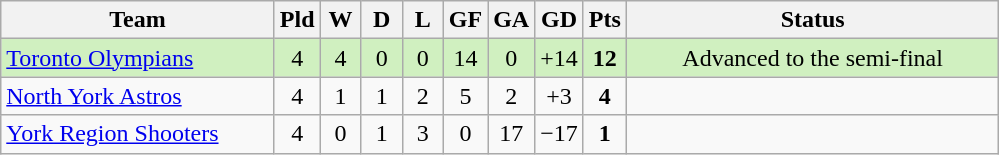<table class="wikitable" style="text-align:center">
<tr>
<th style="width:175px">Team</th>
<th style="width:20px" abbr="Played">Pld</th>
<th style="width:20px" abbr="Won">W</th>
<th style="width:20px" abbr="Drawn">D</th>
<th style="width:20px" abbr="Lost">L</th>
<th style="width:20px" abbr="Goals for">GF</th>
<th style="width:20px" abbr="Goals against">GA</th>
<th style="width:20px" abbr="Goal difference">GD</th>
<th style="width:20px" abbr="Points">Pts</th>
<th width=241>Status</th>
</tr>
<tr bgcolor="#D0F0C0">
<td style="text-align:left"><a href='#'>Toronto Olympians</a></td>
<td>4</td>
<td>4</td>
<td>0</td>
<td>0</td>
<td>14</td>
<td>0</td>
<td>+14</td>
<td><strong>12</strong></td>
<td>Advanced to the semi-final</td>
</tr>
<tr>
<td style="text-align:left"><a href='#'>North York Astros</a></td>
<td>4</td>
<td>1</td>
<td>1</td>
<td>2</td>
<td>5</td>
<td>2</td>
<td>+3</td>
<td><strong>4</strong></td>
<td></td>
</tr>
<tr>
<td style="text-align:left"><a href='#'>York Region Shooters</a></td>
<td>4</td>
<td>0</td>
<td>1</td>
<td>3</td>
<td>0</td>
<td>17</td>
<td>−17</td>
<td><strong>1</strong></td>
<td></td>
</tr>
</table>
